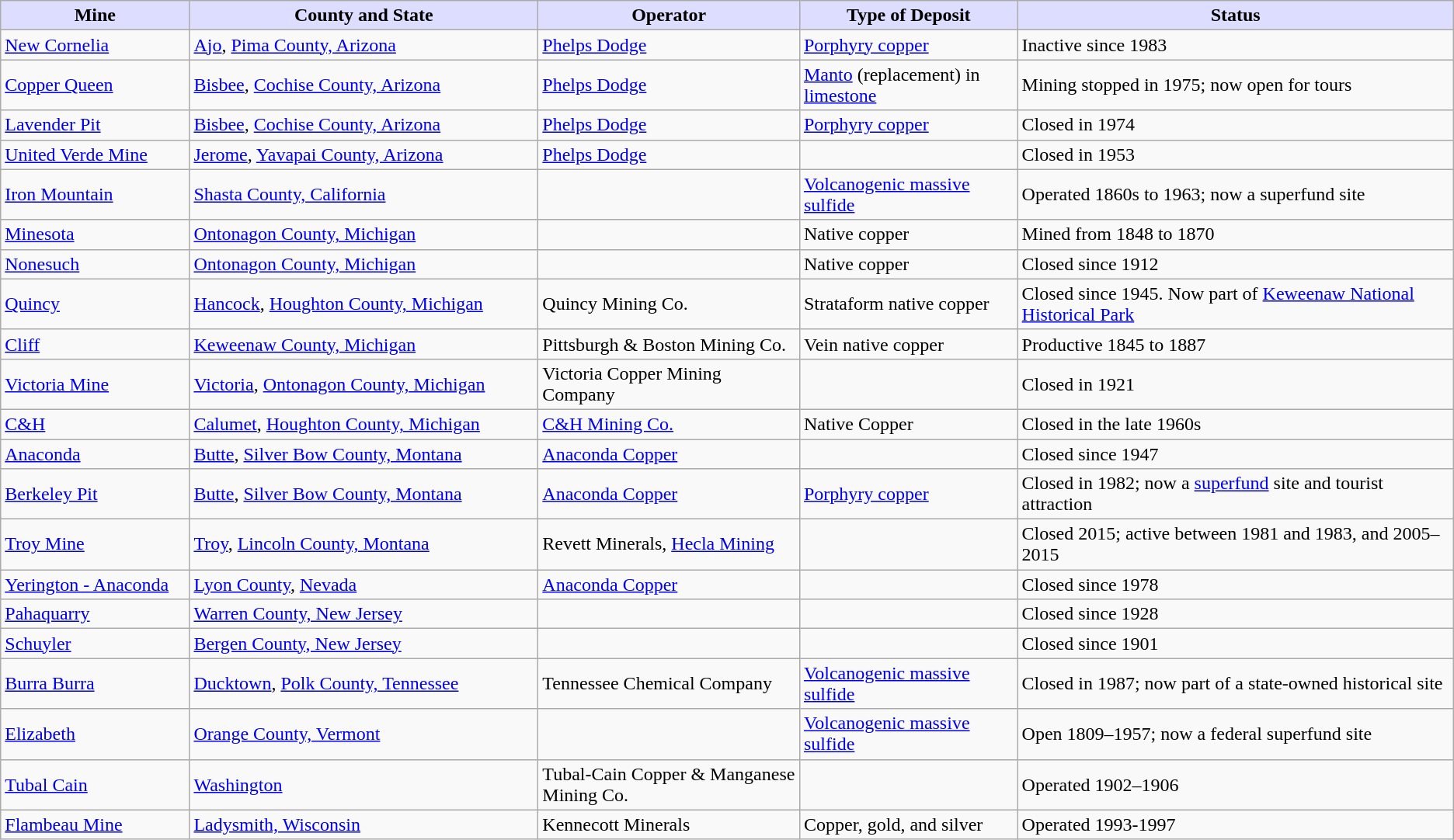<table class="wikitable sortable sortable">
<tr>
<th style="background:#ddf; width:13%;">Mine</th>
<th style="background:#ddf; width:24%;">County and State</th>
<th style="background:#ddf; width:18%;">Operator</th>
<th style="background:#ddf; width:15%;">Type of Deposit</th>
<th style="background:#ddf; width:30%;">Status</th>
</tr>
<tr>
<td><a href='#'>New Cornelia</a></td>
<td><a href='#'>Ajo</a>, <a href='#'>Pima County, Arizona</a></td>
<td><a href='#'>Phelps Dodge</a></td>
<td><a href='#'>Porphyry copper</a></td>
<td>Inactive since 1983</td>
</tr>
<tr>
<td><a href='#'>Copper Queen</a></td>
<td><a href='#'>Bisbee</a>, <a href='#'>Cochise County, Arizona</a></td>
<td><a href='#'>Phelps Dodge</a></td>
<td><a href='#'>Manto</a> (replacement) in <a href='#'>limestone</a></td>
<td>Mining stopped in 1975; now open for tours</td>
</tr>
<tr>
<td><a href='#'>Lavender Pit</a></td>
<td><a href='#'>Bisbee</a>, <a href='#'>Cochise County, Arizona</a></td>
<td><a href='#'>Phelps Dodge</a></td>
<td><a href='#'>Porphyry copper</a></td>
<td>Closed in 1974</td>
</tr>
<tr>
<td><a href='#'>United Verde Mine</a></td>
<td><a href='#'>Jerome</a>, <a href='#'>Yavapai County, Arizona</a></td>
<td><a href='#'>Phelps Dodge</a></td>
<td></td>
<td>Closed in 1953</td>
</tr>
<tr>
<td><a href='#'>Iron Mountain</a></td>
<td><a href='#'>Shasta County, California</a></td>
<td></td>
<td><a href='#'>Volcanogenic massive sulfide</a></td>
<td>Operated 1860s to 1963; now a superfund site</td>
</tr>
<tr>
<td><a href='#'>Minesota</a></td>
<td><a href='#'>Ontonagon County, Michigan</a></td>
<td></td>
<td>Native copper</td>
<td>Mined from 1848 to 1870</td>
</tr>
<tr>
<td><a href='#'>Nonesuch</a></td>
<td><a href='#'>Ontonagon County, Michigan</a></td>
<td></td>
<td>Native copper</td>
<td>Closed since 1912</td>
</tr>
<tr>
<td><a href='#'>Quincy</a></td>
<td><a href='#'>Hancock</a>, <a href='#'>Houghton County, Michigan</a></td>
<td>Quincy Mining Co.</td>
<td>Strataform native copper</td>
<td>Closed since 1945. Now part of <a href='#'>Keweenaw National Historical Park</a></td>
</tr>
<tr>
<td><a href='#'>Cliff</a></td>
<td><a href='#'>Keweenaw County, Michigan</a></td>
<td>Pittsburgh & Boston Mining Co.</td>
<td>Vein native copper</td>
<td>Productive 1845 to 1887</td>
</tr>
<tr>
<td><a href='#'>Victoria Mine</a></td>
<td><a href='#'>Victoria</a>, <a href='#'>Ontonagon County, Michigan</a></td>
<td>Victoria Copper Mining Company</td>
<td></td>
<td>Closed in 1921</td>
</tr>
<tr>
<td><a href='#'>C&H</a></td>
<td><a href='#'>Calumet</a>, <a href='#'>Houghton County, Michigan</a></td>
<td><a href='#'>C&H Mining Co.</a></td>
<td>Native Copper</td>
<td>Closed in the late 1960s</td>
</tr>
<tr>
<td><a href='#'>Anaconda</a></td>
<td><a href='#'>Butte</a>, <a href='#'>Silver Bow County, Montana</a></td>
<td><a href='#'>Anaconda Copper</a></td>
<td></td>
<td>Closed since 1947</td>
</tr>
<tr>
<td><a href='#'>Berkeley Pit</a></td>
<td><a href='#'>Butte</a>, <a href='#'>Silver Bow County, Montana</a></td>
<td><a href='#'>Anaconda Copper</a></td>
<td><a href='#'>Porphyry copper</a></td>
<td>Closed in 1982; now a <a href='#'>superfund</a> site and tourist attraction</td>
</tr>
<tr>
<td><a href='#'>Troy Mine</a></td>
<td><a href='#'>Troy</a>, <a href='#'>Lincoln County, Montana</a></td>
<td>Revett Minerals, <a href='#'>Hecla Mining</a></td>
<td></td>
<td>Closed 2015; active between 1981 and 1983, and 2005–2015</td>
</tr>
<tr>
<td><a href='#'>Yerington - Anaconda</a></td>
<td><a href='#'>Lyon County</a>, <a href='#'>Nevada</a></td>
<td><a href='#'>Anaconda Copper</a></td>
<td></td>
<td>Closed since 1978</td>
</tr>
<tr>
<td><a href='#'>Pahaquarry</a></td>
<td><a href='#'>Warren County, New Jersey</a></td>
<td></td>
<td></td>
<td>Closed since 1928</td>
</tr>
<tr>
<td><a href='#'>Schuyler</a></td>
<td><a href='#'>Bergen County, New Jersey</a></td>
<td></td>
<td></td>
<td>Closed since 1901</td>
</tr>
<tr>
<td><a href='#'>Burra Burra</a></td>
<td><a href='#'>Ducktown</a>, <a href='#'>Polk County, Tennessee</a></td>
<td>Tennessee Chemical Company</td>
<td><a href='#'>Volcanogenic massive sulfide</a></td>
<td>Closed in 1987; now part of a state-owned historical site</td>
</tr>
<tr>
<td><a href='#'>Elizabeth</a></td>
<td><a href='#'>Orange County, Vermont</a></td>
<td></td>
<td><a href='#'>Volcanogenic massive sulfide</a></td>
<td>Open 1809–1957; now a federal superfund site</td>
</tr>
<tr>
<td><a href='#'>Tubal Cain</a></td>
<td><a href='#'>Washington</a></td>
<td>Tubal-Cain Copper & Manganese Mining Co.</td>
<td></td>
<td>Operated 1902–1906</td>
</tr>
<tr>
<td><a href='#'>Flambeau Mine</a></td>
<td><a href='#'>Ladysmith, Wisconsin</a></td>
<td>Kennecott Minerals</td>
<td>Copper, gold, and silver</td>
<td>Operated 1993-1997</td>
</tr>
</table>
